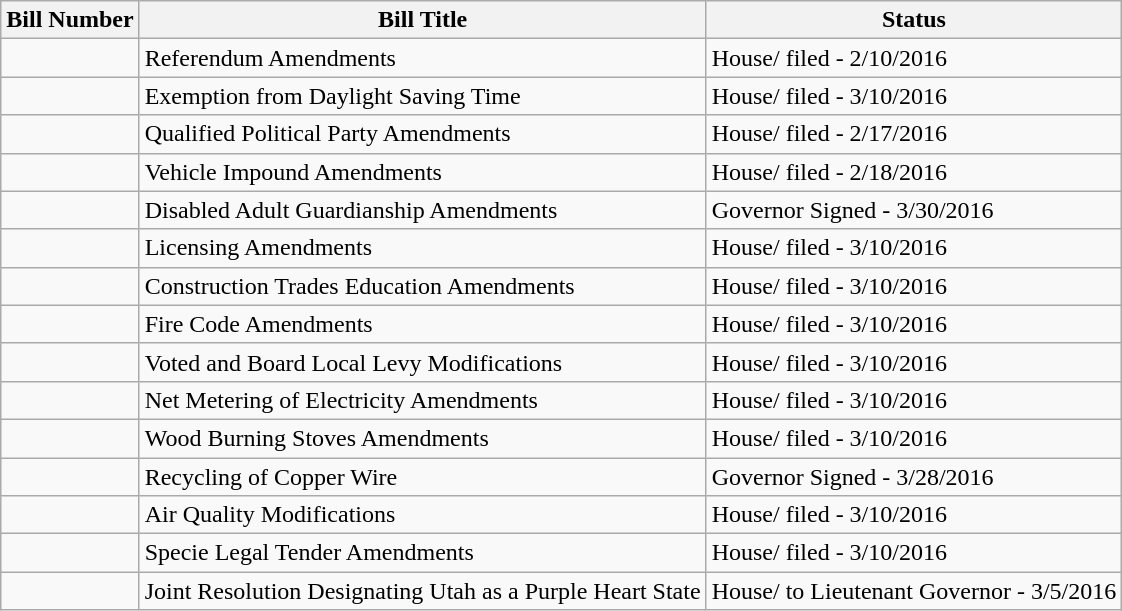<table class="wikitable">
<tr>
<th>Bill Number</th>
<th>Bill Title</th>
<th>Status</th>
</tr>
<tr>
<td></td>
<td>Referendum Amendments</td>
<td>House/ filed - 2/10/2016</td>
</tr>
<tr>
<td></td>
<td>Exemption from Daylight Saving Time</td>
<td>House/ filed - 3/10/2016</td>
</tr>
<tr>
<td></td>
<td>Qualified Political Party Amendments</td>
<td>House/ filed - 2/17/2016</td>
</tr>
<tr>
<td></td>
<td>Vehicle Impound Amendments</td>
<td>House/ filed - 2/18/2016</td>
</tr>
<tr>
<td></td>
<td>Disabled Adult Guardianship Amendments</td>
<td>Governor Signed - 3/30/2016</td>
</tr>
<tr>
<td></td>
<td>Licensing Amendments</td>
<td>House/ filed - 3/10/2016</td>
</tr>
<tr>
<td></td>
<td>Construction Trades Education Amendments</td>
<td>House/ filed - 3/10/2016</td>
</tr>
<tr>
<td></td>
<td>Fire Code Amendments</td>
<td>House/ filed - 3/10/2016</td>
</tr>
<tr>
<td></td>
<td>Voted and Board Local Levy Modifications</td>
<td>House/ filed - 3/10/2016</td>
</tr>
<tr>
<td></td>
<td>Net Metering of Electricity Amendments</td>
<td>House/ filed - 3/10/2016</td>
</tr>
<tr>
<td></td>
<td>Wood Burning Stoves Amendments</td>
<td>House/ filed - 3/10/2016</td>
</tr>
<tr>
<td></td>
<td>Recycling of Copper Wire</td>
<td>Governor Signed - 3/28/2016</td>
</tr>
<tr>
<td></td>
<td>Air Quality Modifications</td>
<td>House/ filed - 3/10/2016</td>
</tr>
<tr>
<td></td>
<td>Specie Legal Tender Amendments</td>
<td>House/ filed - 3/10/2016</td>
</tr>
<tr>
<td></td>
<td>Joint Resolution Designating Utah as a Purple Heart State</td>
<td>House/ to Lieutenant Governor - 3/5/2016</td>
</tr>
</table>
